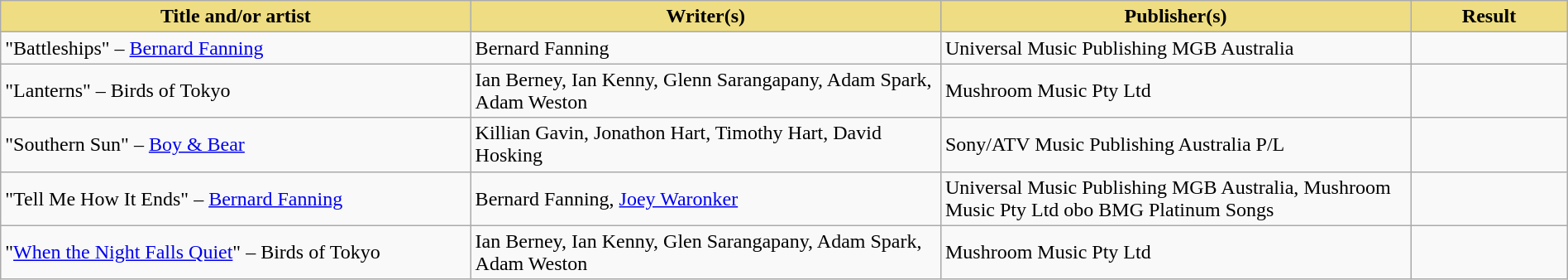<table class="wikitable" width=100%>
<tr>
<th style="width:30%;background:#EEDD82;">Title and/or artist</th>
<th style="width:30%;background:#EEDD82;">Writer(s)</th>
<th style="width:30%;background:#EEDD82;">Publisher(s)</th>
<th style="width:10%;background:#EEDD82;">Result</th>
</tr>
<tr>
<td>"Battleships" – <a href='#'>Bernard Fanning</a></td>
<td>Bernard Fanning</td>
<td>Universal Music Publishing MGB Australia</td>
<td></td>
</tr>
<tr>
<td>"Lanterns" – Birds of Tokyo</td>
<td>Ian Berney, Ian Kenny, Glenn Sarangapany, Adam Spark, Adam Weston</td>
<td>Mushroom Music Pty Ltd</td>
<td></td>
</tr>
<tr>
<td>"Southern Sun" – <a href='#'>Boy & Bear</a></td>
<td>Killian Gavin, Jonathon Hart, Timothy Hart, David Hosking</td>
<td>Sony/ATV Music Publishing Australia P/L</td>
<td></td>
</tr>
<tr>
<td>"Tell Me How It Ends" – <a href='#'>Bernard Fanning</a></td>
<td>Bernard Fanning, <a href='#'>Joey Waronker</a></td>
<td>Universal Music Publishing MGB Australia, Mushroom Music Pty Ltd obo BMG Platinum Songs</td>
<td></td>
</tr>
<tr>
<td>"<a href='#'>When the Night Falls Quiet</a>" – Birds of Tokyo</td>
<td>Ian Berney, Ian Kenny, Glen Sarangapany, Adam Spark, Adam Weston</td>
<td>Mushroom Music Pty Ltd</td>
<td></td>
</tr>
</table>
